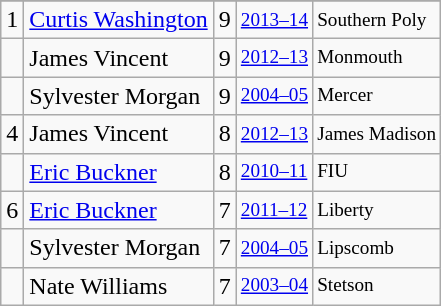<table class="wikitable">
<tr>
</tr>
<tr>
<td>1</td>
<td><a href='#'>Curtis Washington</a></td>
<td>9</td>
<td style="font-size:80%;"><a href='#'>2013–14</a></td>
<td style="font-size:80%;">Southern Poly</td>
</tr>
<tr>
<td></td>
<td>James Vincent</td>
<td>9</td>
<td style="font-size:80%;"><a href='#'>2012–13</a></td>
<td style="font-size:80%;">Monmouth</td>
</tr>
<tr>
<td></td>
<td>Sylvester Morgan</td>
<td>9</td>
<td style="font-size:80%;"><a href='#'>2004–05</a></td>
<td style="font-size:80%;">Mercer</td>
</tr>
<tr>
<td>4</td>
<td>James Vincent</td>
<td>8</td>
<td style="font-size:80%;"><a href='#'>2012–13</a></td>
<td style="font-size:80%;">James Madison</td>
</tr>
<tr>
<td></td>
<td><a href='#'>Eric Buckner</a></td>
<td>8</td>
<td style="font-size:80%;"><a href='#'>2010–11</a></td>
<td style="font-size:80%;">FIU</td>
</tr>
<tr>
<td>6</td>
<td><a href='#'>Eric Buckner</a></td>
<td>7</td>
<td style="font-size:80%;"><a href='#'>2011–12</a></td>
<td style="font-size:80%;">Liberty</td>
</tr>
<tr>
<td></td>
<td>Sylvester Morgan</td>
<td>7</td>
<td style="font-size:80%;"><a href='#'>2004–05</a></td>
<td style="font-size:80%;">Lipscomb</td>
</tr>
<tr>
<td></td>
<td>Nate Williams</td>
<td>7</td>
<td style="font-size:80%;"><a href='#'>2003–04</a></td>
<td style="font-size:80%;">Stetson</td>
</tr>
</table>
